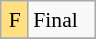<table class="wikitable" style="margin:0.5em auto; font-size:90%; line-height:1.25em;" width=5%;>
<tr>
<td style="background-color:#FFDF80;text-align:center;">F</td>
<td>Final</td>
</tr>
<tr>
</tr>
</table>
